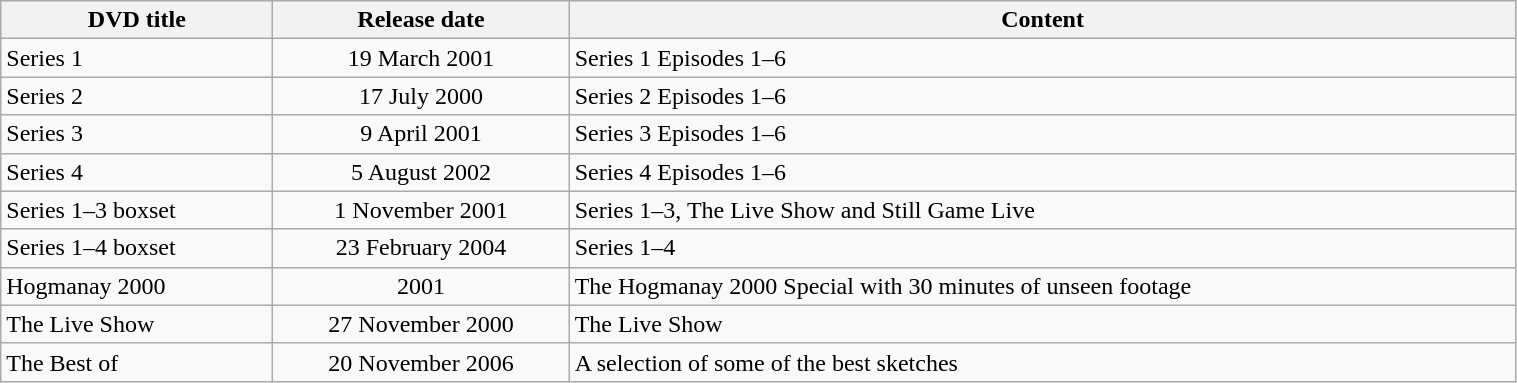<table class="wikitable" width="80%">
<tr>
<th>DVD title</th>
<th>Release date</th>
<th>Content</th>
</tr>
<tr>
<td>Series 1</td>
<td align="center">19 March 2001</td>
<td>Series 1 Episodes 1–6</td>
</tr>
<tr>
<td>Series 2</td>
<td align="center">17 July 2000</td>
<td>Series 2 Episodes 1–6</td>
</tr>
<tr>
<td>Series 3</td>
<td align="center">9 April 2001</td>
<td>Series 3 Episodes 1–6</td>
</tr>
<tr>
<td>Series 4</td>
<td align="center">5 August 2002</td>
<td>Series 4 Episodes 1–6</td>
</tr>
<tr>
<td>Series 1–3 boxset</td>
<td align="center">1 November 2001</td>
<td>Series 1–3, The Live Show and Still Game Live</td>
</tr>
<tr>
<td>Series 1–4 boxset</td>
<td align="center">23 February 2004</td>
<td>Series 1–4</td>
</tr>
<tr>
<td>Hogmanay 2000</td>
<td align="center">2001</td>
<td>The Hogmanay 2000 Special with 30 minutes of unseen footage</td>
</tr>
<tr>
<td>The Live Show</td>
<td align="center">27 November 2000</td>
<td>The Live Show</td>
</tr>
<tr>
<td>The Best of</td>
<td align="center">20 November 2006</td>
<td>A selection of some of the best sketches</td>
</tr>
</table>
